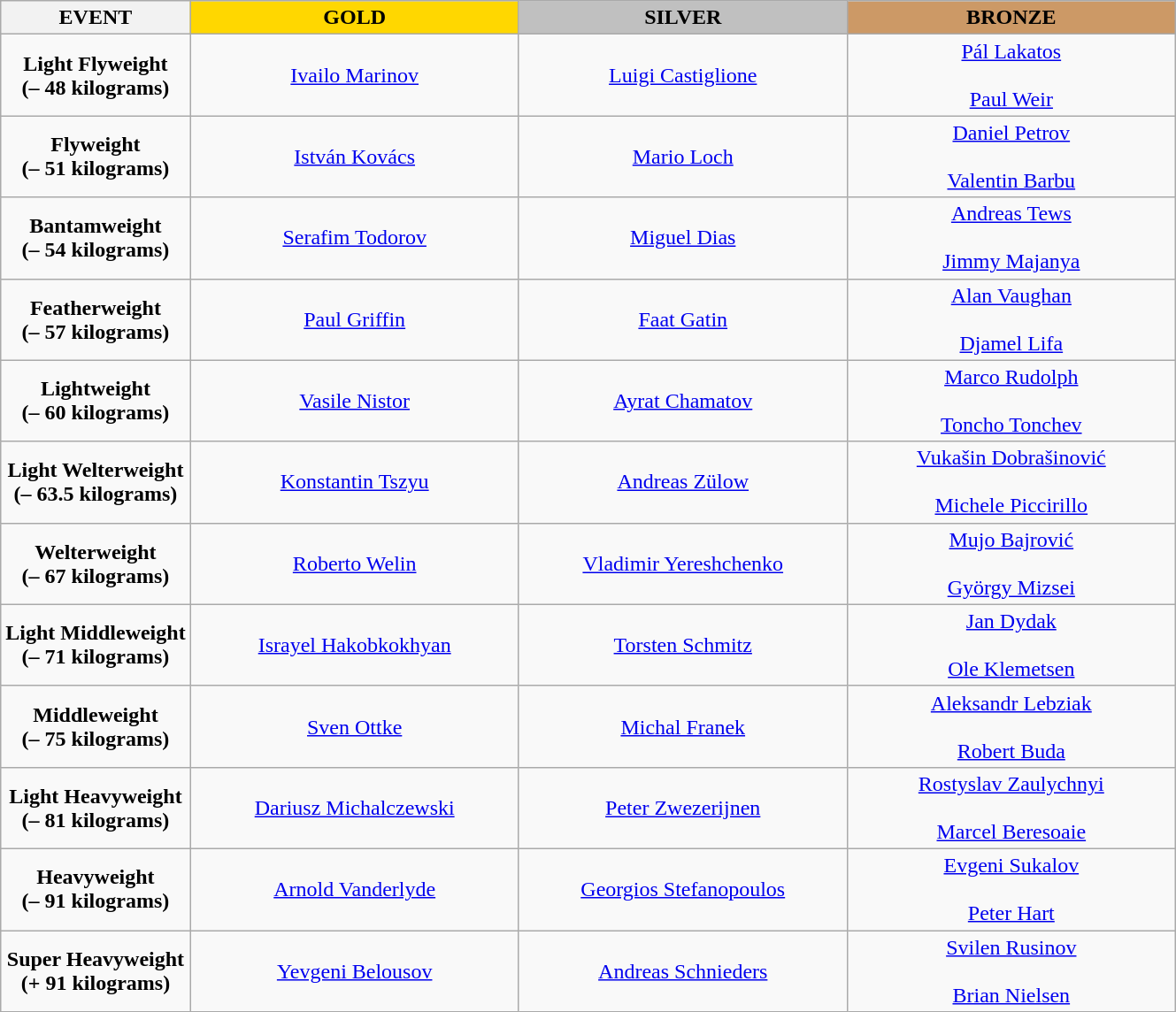<table class="wikitable" style=" text-align:center;">
<tr>
<th>EVENT</th>
<th style="background:gold;width: 15em"> GOLD</th>
<th style="background:silver;width: 15em"> SILVER</th>
<th style="background:#cc9966;width: 15em"> BRONZE</th>
</tr>
<tr align="center">
<td><strong>Light Flyweight<br>(– 48 kilograms)</strong></td>
<td> <a href='#'>Ivailo Marinov</a><br></td>
<td> <a href='#'>Luigi Castiglione</a><br></td>
<td> <a href='#'>Pál Lakatos</a><br><br> <a href='#'>Paul Weir</a><br></td>
</tr>
<tr align="center">
<td><strong>Flyweight<br>(– 51 kilograms)</strong></td>
<td> <a href='#'>István Kovács</a><br></td>
<td> <a href='#'>Mario Loch</a><br></td>
<td> <a href='#'>Daniel Petrov</a><br><br> <a href='#'>Valentin Barbu</a><br></td>
</tr>
<tr align="center">
<td><strong>Bantamweight<br>(– 54 kilograms)</strong></td>
<td> <a href='#'>Serafim Todorov</a><br></td>
<td> <a href='#'>Miguel Dias</a><br></td>
<td> <a href='#'>Andreas Tews</a><br><br> <a href='#'>Jimmy Majanya</a><br></td>
</tr>
<tr align="center">
<td><strong>Featherweight<br>(– 57 kilograms)</strong></td>
<td> <a href='#'>Paul Griffin</a><br></td>
<td> <a href='#'>Faat Gatin</a><br></td>
<td> <a href='#'>Alan Vaughan</a><br><br> <a href='#'>Djamel Lifa</a><br></td>
</tr>
<tr align="center">
<td><strong>Lightweight<br>(– 60 kilograms)</strong></td>
<td> <a href='#'>Vasile Nistor</a><br></td>
<td> <a href='#'>Ayrat Chamatov</a><br></td>
<td> <a href='#'>Marco Rudolph</a><br><br> <a href='#'>Toncho Tonchev</a><br></td>
</tr>
<tr align="center">
<td><strong>Light Welterweight<br>(– 63.5 kilograms)</strong></td>
<td> <a href='#'>Konstantin Tszyu</a><br></td>
<td> <a href='#'>Andreas Zülow</a><br></td>
<td> <a href='#'>Vukašin Dobrašinović</a><br><br> <a href='#'>Michele Piccirillo</a><br></td>
</tr>
<tr align="center">
<td><strong>Welterweight<br>(– 67 kilograms)</strong></td>
<td> <a href='#'>Roberto Welin</a><br></td>
<td> <a href='#'>Vladimir Yereshchenko</a><br></td>
<td> <a href='#'>Mujo Bajrović</a><br><br> <a href='#'>György Mizsei</a><br></td>
</tr>
<tr align="center">
<td><strong>Light Middleweight<br>(– 71 kilograms)</strong></td>
<td> <a href='#'>Israyel Hakobkokhyan</a><br></td>
<td> <a href='#'>Torsten Schmitz</a><br></td>
<td> <a href='#'>Jan Dydak</a><br><br> <a href='#'>Ole Klemetsen</a><br></td>
</tr>
<tr align="center">
<td><strong>Middleweight<br>(– 75 kilograms)</strong></td>
<td> <a href='#'>Sven Ottke</a><br></td>
<td> <a href='#'>Michal Franek</a><br></td>
<td> <a href='#'>Aleksandr Lebziak</a><br><br> <a href='#'>Robert Buda</a><br></td>
</tr>
<tr align="center">
<td><strong>Light Heavyweight<br>(– 81 kilograms)</strong></td>
<td> <a href='#'>Dariusz Michalczewski</a><br></td>
<td> <a href='#'>Peter Zwezerijnen</a><br></td>
<td> <a href='#'>Rostyslav Zaulychnyi</a><br><br> <a href='#'>Marcel Beresoaie</a><br></td>
</tr>
<tr align="center">
<td><strong>Heavyweight<br>(– 91 kilograms)</strong></td>
<td> <a href='#'>Arnold Vanderlyde</a><br></td>
<td> <a href='#'>Georgios Stefanopoulos</a><br></td>
<td> <a href='#'>Evgeni Sukalov</a><br><br> <a href='#'>Peter Hart</a><br></td>
</tr>
<tr align="center">
<td><strong>Super Heavyweight<br>(+ 91 kilograms)</strong></td>
<td> <a href='#'>Yevgeni Belousov</a><br></td>
<td> <a href='#'>Andreas Schnieders</a><br></td>
<td> <a href='#'>Svilen Rusinov</a><br><br> <a href='#'>Brian Nielsen</a><br></td>
</tr>
</table>
